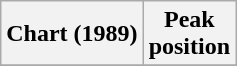<table class="wikitable sortable plainrowheaders" style="text-align:center">
<tr>
<th>Chart (1989)</th>
<th>Peak<br>position</th>
</tr>
<tr>
</tr>
</table>
